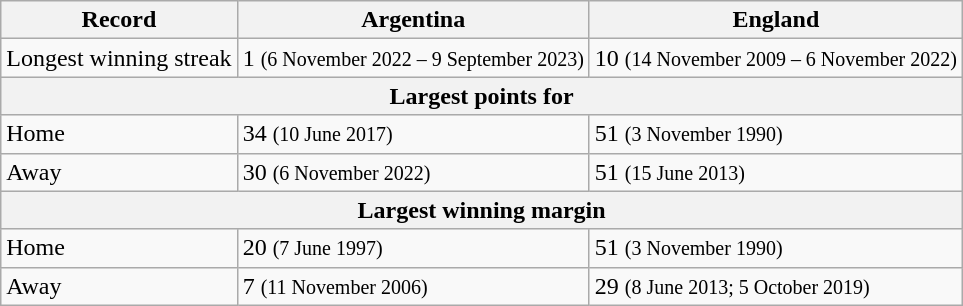<table class="wikitable">
<tr>
<th>Record</th>
<th>Argentina</th>
<th>England</th>
</tr>
<tr>
<td>Longest winning streak</td>
<td>1 <small>(6 November 2022 – 9 September 2023)</small></td>
<td>10 <small>(14 November 2009 – 6 November 2022)</small></td>
</tr>
<tr>
<th colspan=3 align=center>Largest points for</th>
</tr>
<tr>
<td>Home</td>
<td>34 <small>(10 June 2017)</small></td>
<td>51 <small>(3 November 1990)</small></td>
</tr>
<tr>
<td>Away</td>
<td>30 <small>(6 November 2022)</small></td>
<td>51 <small>(15 June 2013)</small></td>
</tr>
<tr>
<th colspan=3 align=center>Largest winning margin</th>
</tr>
<tr>
<td>Home</td>
<td>20 <small>(7 June 1997)</small></td>
<td>51 <small>(3 November 1990)</small></td>
</tr>
<tr>
<td>Away</td>
<td>7 <small>(11 November 2006)</small></td>
<td>29 <small>(8 June 2013; 5 October 2019)</small></td>
</tr>
</table>
